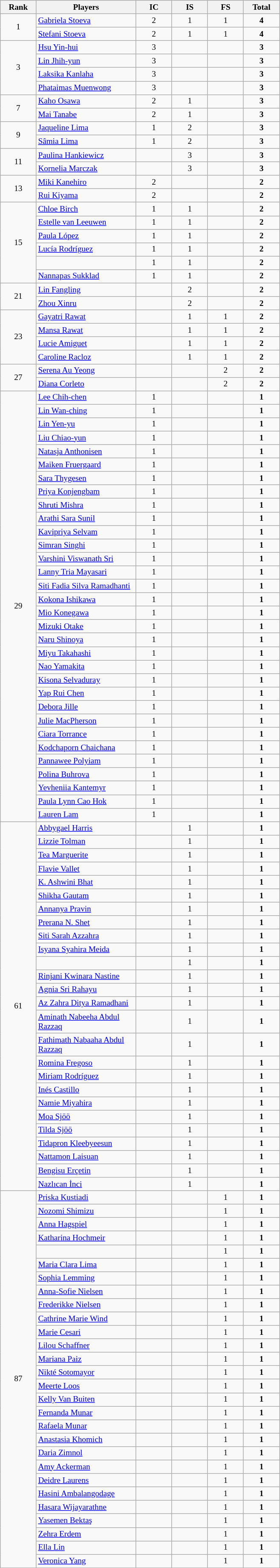<table class="wikitable" style="font-size:80%; text-align:center">
<tr>
<th width="50">Rank</th>
<th width="150">Players</th>
<th width="50">IC</th>
<th width="50">IS</th>
<th width="50">FS</th>
<th width="50">Total</th>
</tr>
<tr>
<td rowspan="2">1</td>
<td align="left"> <a href='#'>Gabriela Stoeva</a></td>
<td>2</td>
<td>1</td>
<td>1</td>
<td><strong>4</strong></td>
</tr>
<tr>
<td align="left"> <a href='#'>Stefani Stoeva</a></td>
<td>2</td>
<td>1</td>
<td>1</td>
<td><strong>4</strong></td>
</tr>
<tr>
<td rowspan="4">3</td>
<td align="left"> <a href='#'>Hsu Yin-hui</a></td>
<td>3</td>
<td></td>
<td></td>
<td><strong>3</strong></td>
</tr>
<tr>
<td align="left"> <a href='#'>Lin Jhih-yun</a></td>
<td>3</td>
<td></td>
<td></td>
<td><strong>3</strong></td>
</tr>
<tr>
<td align="left"> <a href='#'>Laksika Kanlaha</a></td>
<td>3</td>
<td></td>
<td></td>
<td><strong>3</strong></td>
</tr>
<tr>
<td align="left"> <a href='#'>Phataimas Muenwong</a></td>
<td>3</td>
<td></td>
<td></td>
<td><strong>3</strong></td>
</tr>
<tr>
<td rowspan="2">7</td>
<td align="left"> <a href='#'>Kaho Osawa</a></td>
<td>2</td>
<td>1</td>
<td></td>
<td><strong>3</strong></td>
</tr>
<tr>
<td align="left"> <a href='#'>Mai Tanabe</a></td>
<td>2</td>
<td>1</td>
<td></td>
<td><strong>3</strong></td>
</tr>
<tr>
<td rowspan="2">9</td>
<td align="left"> <a href='#'>Jaqueline Lima</a></td>
<td>1</td>
<td>2</td>
<td></td>
<td><strong>3</strong></td>
</tr>
<tr>
<td align="left"> <a href='#'>Sâmia Lima</a></td>
<td>1</td>
<td>2</td>
<td></td>
<td><strong>3</strong></td>
</tr>
<tr>
<td rowspan="2">11</td>
<td align="left"> <a href='#'>Paulina Hankiewicz</a></td>
<td></td>
<td>3</td>
<td></td>
<td><strong>3</strong></td>
</tr>
<tr>
<td align="left"> <a href='#'>Kornelia Marczak</a></td>
<td></td>
<td>3</td>
<td></td>
<td><strong>3</strong></td>
</tr>
<tr>
<td rowspan="2">13</td>
<td align="left"> <a href='#'>Miki Kanehiro</a></td>
<td>2</td>
<td></td>
<td></td>
<td><strong>2</strong></td>
</tr>
<tr>
<td align="left"> <a href='#'>Rui Kiyama</a></td>
<td>2</td>
<td></td>
<td></td>
<td><strong>2</strong></td>
</tr>
<tr>
<td rowspan="6">15</td>
<td align="left"> <a href='#'>Chloe Birch</a></td>
<td>1</td>
<td>1</td>
<td></td>
<td><strong>2</strong></td>
</tr>
<tr>
<td align="left"> <a href='#'>Estelle van Leeuwen</a></td>
<td>1</td>
<td>1</td>
<td></td>
<td><strong>2</strong></td>
</tr>
<tr>
<td align="left"> <a href='#'>Paula López</a></td>
<td>1</td>
<td>1</td>
<td></td>
<td><strong>2</strong></td>
</tr>
<tr>
<td align="left"> <a href='#'>Lucía Rodríguez</a></td>
<td>1</td>
<td>1</td>
<td></td>
<td><strong>2</strong></td>
</tr>
<tr>
<td align="left"></td>
<td>1</td>
<td>1</td>
<td></td>
<td><strong>2</strong></td>
</tr>
<tr>
<td align="left"> <a href='#'>Nannapas Sukklad</a></td>
<td>1</td>
<td>1</td>
<td></td>
<td><strong>2</strong></td>
</tr>
<tr>
<td rowspan="2">21</td>
<td align="left"> <a href='#'>Lin Fangling</a></td>
<td></td>
<td>2</td>
<td></td>
<td><strong>2</strong></td>
</tr>
<tr>
<td align="left"> <a href='#'>Zhou Xinru</a></td>
<td></td>
<td>2</td>
<td></td>
<td><strong>2</strong></td>
</tr>
<tr>
<td rowspan="4">23</td>
<td align="left"> <a href='#'>Gayatri Rawat</a></td>
<td></td>
<td>1</td>
<td>1</td>
<td><strong>2</strong></td>
</tr>
<tr>
<td align="left"> <a href='#'>Mansa Rawat</a></td>
<td></td>
<td>1</td>
<td>1</td>
<td><strong>2</strong></td>
</tr>
<tr>
<td align="left"> <a href='#'>Lucie Amiguet</a></td>
<td></td>
<td>1</td>
<td>1</td>
<td><strong>2</strong></td>
</tr>
<tr>
<td align="left"> <a href='#'>Caroline Racloz</a></td>
<td></td>
<td>1</td>
<td>1</td>
<td><strong>2</strong></td>
</tr>
<tr>
<td rowspan="2">27</td>
<td align="left"> <a href='#'>Serena Au Yeong</a></td>
<td></td>
<td></td>
<td>2</td>
<td><strong>2</strong></td>
</tr>
<tr>
<td align="left"> <a href='#'>Diana Corleto</a></td>
<td></td>
<td></td>
<td>2</td>
<td><strong>2</strong></td>
</tr>
<tr>
<td rowspan="32">29</td>
<td align="left"> <a href='#'>Lee Chih-chen</a></td>
<td>1</td>
<td></td>
<td></td>
<td><strong>1</strong></td>
</tr>
<tr>
<td align="left"> <a href='#'>Lin Wan-ching</a></td>
<td>1</td>
<td></td>
<td></td>
<td><strong>1</strong></td>
</tr>
<tr>
<td align="left"> <a href='#'>Lin Yen-yu</a></td>
<td>1</td>
<td></td>
<td></td>
<td><strong>1</strong></td>
</tr>
<tr>
<td align="left"> <a href='#'>Liu Chiao-yun</a></td>
<td>1</td>
<td></td>
<td></td>
<td><strong>1</strong></td>
</tr>
<tr>
<td align="left"> <a href='#'>Natasja Anthonisen</a></td>
<td>1</td>
<td></td>
<td></td>
<td><strong>1</strong></td>
</tr>
<tr>
<td align="left"> <a href='#'>Maiken Fruergaard</a></td>
<td>1</td>
<td></td>
<td></td>
<td><strong>1</strong></td>
</tr>
<tr>
<td align="left"> <a href='#'>Sara Thygesen</a></td>
<td>1</td>
<td></td>
<td></td>
<td><strong>1</strong></td>
</tr>
<tr>
<td align="left"> <a href='#'>Priya Konjengbam</a></td>
<td>1</td>
<td></td>
<td></td>
<td><strong>1</strong></td>
</tr>
<tr>
<td align="left"> <a href='#'>Shruti Mishra</a></td>
<td>1</td>
<td></td>
<td></td>
<td><strong>1</strong></td>
</tr>
<tr>
<td align="left"> <a href='#'>Arathi Sara Sunil</a></td>
<td>1</td>
<td></td>
<td></td>
<td><strong>1</strong></td>
</tr>
<tr>
<td align="left"> <a href='#'>Kavipriya Selvam</a></td>
<td>1</td>
<td></td>
<td></td>
<td><strong>1</strong></td>
</tr>
<tr>
<td align="left"> <a href='#'>Simran Singhi</a></td>
<td>1</td>
<td></td>
<td></td>
<td><strong>1</strong></td>
</tr>
<tr>
<td align="left"> <a href='#'>Varshini Viswanath Sri</a></td>
<td>1</td>
<td></td>
<td></td>
<td><strong>1</strong></td>
</tr>
<tr>
<td align="left"> <a href='#'>Lanny Tria Mayasari</a></td>
<td>1</td>
<td></td>
<td></td>
<td><strong>1</strong></td>
</tr>
<tr>
<td align="left"> <a href='#'>Siti Fadia Silva Ramadhanti</a></td>
<td>1</td>
<td></td>
<td></td>
<td><strong>1</strong></td>
</tr>
<tr>
<td align="left"> <a href='#'>Kokona Ishikawa</a></td>
<td>1</td>
<td></td>
<td></td>
<td><strong>1</strong></td>
</tr>
<tr>
<td align="left"> <a href='#'>Mio Konegawa</a></td>
<td>1</td>
<td></td>
<td></td>
<td><strong>1</strong></td>
</tr>
<tr>
<td align="left"> <a href='#'>Mizuki Otake</a></td>
<td>1</td>
<td></td>
<td></td>
<td><strong>1</strong></td>
</tr>
<tr>
<td align="left"> <a href='#'>Naru Shinoya</a></td>
<td>1</td>
<td></td>
<td></td>
<td><strong>1</strong></td>
</tr>
<tr>
<td align="left"> <a href='#'>Miyu Takahashi</a></td>
<td>1</td>
<td></td>
<td></td>
<td><strong>1</strong></td>
</tr>
<tr>
<td align="left"> <a href='#'>Nao Yamakita</a></td>
<td>1</td>
<td></td>
<td></td>
<td><strong>1</strong></td>
</tr>
<tr>
<td align="left"> <a href='#'>Kisona Selvaduray</a></td>
<td>1</td>
<td></td>
<td></td>
<td><strong>1</strong></td>
</tr>
<tr>
<td align="left"> <a href='#'>Yap Rui Chen</a></td>
<td>1</td>
<td></td>
<td></td>
<td><strong>1</strong></td>
</tr>
<tr>
<td align="left"> <a href='#'>Debora Jille</a></td>
<td>1</td>
<td></td>
<td></td>
<td><strong>1</strong></td>
</tr>
<tr>
<td align="left"> <a href='#'>Julie MacPherson</a></td>
<td>1</td>
<td></td>
<td></td>
<td><strong>1</strong></td>
</tr>
<tr>
<td align="left"> <a href='#'>Ciara Torrance</a></td>
<td>1</td>
<td></td>
<td></td>
<td><strong>1</strong></td>
</tr>
<tr>
<td align="left"> <a href='#'>Kodchaporn Chaichana</a></td>
<td>1</td>
<td></td>
<td></td>
<td><strong>1</strong></td>
</tr>
<tr>
<td align="left"> <a href='#'>Pannawee Polyiam</a></td>
<td>1</td>
<td></td>
<td></td>
<td><strong>1</strong></td>
</tr>
<tr>
<td align="left"> <a href='#'>Polina Buhrova</a></td>
<td>1</td>
<td></td>
<td></td>
<td><strong>1</strong></td>
</tr>
<tr>
<td align="left"> <a href='#'>Yevheniia Kantemyr</a></td>
<td>1</td>
<td></td>
<td></td>
<td><strong>1</strong></td>
</tr>
<tr>
<td align="left"> <a href='#'>Paula Lynn Cao Hok</a></td>
<td>1</td>
<td></td>
<td></td>
<td><strong>1</strong></td>
</tr>
<tr>
<td align="left"> <a href='#'>Lauren Lam</a></td>
<td>1</td>
<td></td>
<td></td>
<td><strong>1</strong></td>
</tr>
<tr>
<td rowspan="26">61</td>
<td align="left"> <a href='#'>Abbygael Harris</a></td>
<td></td>
<td>1</td>
<td></td>
<td><strong>1</strong></td>
</tr>
<tr>
<td align="left"> <a href='#'>Lizzie Tolman</a></td>
<td></td>
<td>1</td>
<td></td>
<td><strong>1</strong></td>
</tr>
<tr>
<td align="left"> <a href='#'>Tea Marguerite</a></td>
<td></td>
<td>1</td>
<td></td>
<td><strong>1</strong></td>
</tr>
<tr>
<td align="left"> <a href='#'>Flavie Vallet</a></td>
<td></td>
<td>1</td>
<td></td>
<td><strong>1</strong></td>
</tr>
<tr>
<td align="left"> <a href='#'>K. Ashwini Bhat</a></td>
<td></td>
<td>1</td>
<td></td>
<td><strong>1</strong></td>
</tr>
<tr>
<td align="left"> <a href='#'>Shikha Gautam</a></td>
<td></td>
<td>1</td>
<td></td>
<td><strong>1</strong></td>
</tr>
<tr>
<td align="left"> <a href='#'>Annanya Pravin</a></td>
<td></td>
<td>1</td>
<td></td>
<td><strong>1</strong></td>
</tr>
<tr>
<td align="left"> <a href='#'>Prerana N. Shet</a></td>
<td></td>
<td>1</td>
<td></td>
<td><strong>1</strong></td>
</tr>
<tr>
<td align="left"> <a href='#'>Siti Sarah Azzahra</a></td>
<td></td>
<td>1</td>
<td></td>
<td><strong>1</strong></td>
</tr>
<tr>
<td align="left"> <a href='#'>Isyana Syahira Meida</a></td>
<td></td>
<td>1</td>
<td></td>
<td><strong>1</strong></td>
</tr>
<tr>
<td align="left"></td>
<td></td>
<td>1</td>
<td></td>
<td><strong>1</strong></td>
</tr>
<tr>
<td align="left"> <a href='#'>Rinjani Kwinara Nastine</a></td>
<td></td>
<td>1</td>
<td></td>
<td><strong>1</strong></td>
</tr>
<tr>
<td align="left"> <a href='#'>Agnia Sri Rahayu</a></td>
<td></td>
<td>1</td>
<td></td>
<td><strong>1</strong></td>
</tr>
<tr>
<td align="left"> <a href='#'>Az Zahra Ditya Ramadhani</a></td>
<td></td>
<td>1</td>
<td></td>
<td><strong>1</strong></td>
</tr>
<tr>
<td align="left"> <a href='#'>Aminath Nabeeha Abdul Razzaq</a></td>
<td></td>
<td>1</td>
<td></td>
<td><strong>1</strong></td>
</tr>
<tr>
<td align="left"> <a href='#'>Fathimath Nabaaha Abdul Razzaq</a></td>
<td></td>
<td>1</td>
<td></td>
<td><strong>1</strong></td>
</tr>
<tr>
<td align="left"> <a href='#'>Romina Fregoso</a></td>
<td></td>
<td>1</td>
<td></td>
<td><strong>1</strong></td>
</tr>
<tr>
<td align="left"> <a href='#'>Miriam Rodríguez</a></td>
<td></td>
<td>1</td>
<td></td>
<td><strong>1</strong></td>
</tr>
<tr>
<td align="left"> <a href='#'>Inés Castillo</a></td>
<td></td>
<td>1</td>
<td></td>
<td><strong>1</strong></td>
</tr>
<tr>
<td align="left"> <a href='#'>Namie Miyahira</a></td>
<td></td>
<td>1</td>
<td></td>
<td><strong>1</strong></td>
</tr>
<tr>
<td align="left"> <a href='#'>Moa Sjöö</a></td>
<td></td>
<td>1</td>
<td></td>
<td><strong>1</strong></td>
</tr>
<tr>
<td align="left"> <a href='#'>Tilda Sjöö</a></td>
<td></td>
<td>1</td>
<td></td>
<td><strong>1</strong></td>
</tr>
<tr>
<td align="left"> <a href='#'>Tidapron Kleebyeesun</a></td>
<td></td>
<td>1</td>
<td></td>
<td><strong>1</strong></td>
</tr>
<tr>
<td align="left"> <a href='#'>Nattamon Laisuan</a></td>
<td></td>
<td>1</td>
<td></td>
<td><strong>1</strong></td>
</tr>
<tr>
<td align="left"> <a href='#'>Bengisu Erçetin</a></td>
<td></td>
<td>1</td>
<td></td>
<td><strong>1</strong></td>
</tr>
<tr>
<td align="left"> <a href='#'>Nazlıcan İnci</a></td>
<td></td>
<td>1</td>
<td></td>
<td><strong>1</strong></td>
</tr>
<tr>
<td rowspan="30">87</td>
<td align="left"> <a href='#'>Priska Kustiadi</a></td>
<td></td>
<td></td>
<td>1</td>
<td><strong>1</strong></td>
</tr>
<tr>
<td align="left"> <a href='#'>Nozomi Shimizu</a></td>
<td></td>
<td></td>
<td>1</td>
<td><strong>1</strong></td>
</tr>
<tr>
<td align="left"> <a href='#'>Anna Hagspiel</a></td>
<td></td>
<td></td>
<td>1</td>
<td><strong>1</strong></td>
</tr>
<tr>
<td align="left"> <a href='#'>Katharina Hochmeir</a></td>
<td></td>
<td></td>
<td>1</td>
<td><strong>1</strong></td>
</tr>
<tr>
<td align="left"></td>
<td></td>
<td></td>
<td>1</td>
<td><strong>1</strong></td>
</tr>
<tr>
<td align="left"> <a href='#'>Maria Clara Lima</a></td>
<td></td>
<td></td>
<td>1</td>
<td><strong>1</strong></td>
</tr>
<tr>
<td align="left"> <a href='#'>Sophia Lemming</a></td>
<td></td>
<td></td>
<td>1</td>
<td><strong>1</strong></td>
</tr>
<tr>
<td align="left"> <a href='#'>Anna-Sofie Nielsen</a></td>
<td></td>
<td></td>
<td>1</td>
<td><strong>1</strong></td>
</tr>
<tr>
<td align="left"> <a href='#'>Frederikke Nielsen</a></td>
<td></td>
<td></td>
<td>1</td>
<td><strong>1</strong></td>
</tr>
<tr>
<td align="left"> <a href='#'>Cathrine Marie Wind</a></td>
<td></td>
<td></td>
<td>1</td>
<td><strong>1</strong></td>
</tr>
<tr>
<td align="left"> <a href='#'>Marie Cesari</a></td>
<td></td>
<td></td>
<td>1</td>
<td><strong>1</strong></td>
</tr>
<tr>
<td align="left"> <a href='#'>Lilou Schaffner</a></td>
<td></td>
<td></td>
<td>1</td>
<td><strong>1</strong></td>
</tr>
<tr>
<td align="left"> <a href='#'>Mariana Paiz</a></td>
<td></td>
<td></td>
<td>1</td>
<td><strong>1</strong></td>
</tr>
<tr>
<td align="left"> <a href='#'>Nikté Sotomayor</a></td>
<td></td>
<td></td>
<td>1</td>
<td><strong>1</strong></td>
</tr>
<tr>
<td align="left"> <a href='#'>Meerte Loos</a></td>
<td></td>
<td></td>
<td>1</td>
<td><strong>1</strong></td>
</tr>
<tr>
<td align="left"> <a href='#'>Kelly Van Buiten</a></td>
<td></td>
<td></td>
<td>1</td>
<td><strong>1</strong></td>
</tr>
<tr>
<td align="left"> <a href='#'>Fernanda Munar</a></td>
<td></td>
<td></td>
<td>1</td>
<td><strong>1</strong></td>
</tr>
<tr>
<td align="left"> <a href='#'>Rafaela Munar</a></td>
<td></td>
<td></td>
<td>1</td>
<td><strong>1</strong></td>
</tr>
<tr>
<td align="left"> <a href='#'>Anastasia Khomich</a></td>
<td></td>
<td></td>
<td>1</td>
<td><strong>1</strong></td>
</tr>
<tr>
<td align="left"> <a href='#'>Daria Zimnol</a></td>
<td></td>
<td></td>
<td>1</td>
<td><strong>1</strong></td>
</tr>
<tr>
<td align="left"> <a href='#'>Amy Ackerman</a></td>
<td></td>
<td></td>
<td>1</td>
<td><strong>1</strong></td>
</tr>
<tr>
<td align="left"> <a href='#'>Deidre Laurens</a></td>
<td></td>
<td></td>
<td>1</td>
<td><strong>1</strong></td>
</tr>
<tr>
<td align="left"> <a href='#'>Hasini Ambalangodage</a></td>
<td></td>
<td></td>
<td>1</td>
<td><strong>1</strong></td>
</tr>
<tr>
<td align="left"> <a href='#'>Hasara Wijayarathne</a></td>
<td></td>
<td></td>
<td>1</td>
<td><strong>1</strong></td>
</tr>
<tr>
<td align="left"> <a href='#'>Yasemen Bektaş</a></td>
<td></td>
<td></td>
<td>1</td>
<td><strong>1</strong></td>
</tr>
<tr>
<td align="left"> <a href='#'>Zehra Erdem</a></td>
<td></td>
<td></td>
<td>1</td>
<td><strong>1</strong></td>
</tr>
<tr>
<td align="left"> <a href='#'>Ella Lin</a></td>
<td></td>
<td></td>
<td>1</td>
<td><strong>1</strong></td>
</tr>
<tr>
<td align="left"> <a href='#'>Veronica Yang</a></td>
<td></td>
<td></td>
<td>1</td>
<td><strong>1</strong></td>
</tr>
</table>
